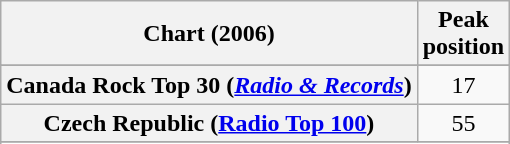<table class="wikitable sortable plainrowheaders" style="text-align:center">
<tr>
<th scope="col">Chart (2006)</th>
<th scope="col">Peak<br>position</th>
</tr>
<tr>
</tr>
<tr>
</tr>
<tr>
<th scope="row">Canada Rock Top 30 (<em><a href='#'>Radio & Records</a></em>)</th>
<td>17</td>
</tr>
<tr>
<th scope="row">Czech Republic (<a href='#'>Radio Top 100</a>)</th>
<td>55</td>
</tr>
<tr>
</tr>
<tr>
</tr>
<tr>
</tr>
<tr>
</tr>
<tr>
</tr>
<tr>
</tr>
<tr>
</tr>
<tr>
</tr>
<tr>
</tr>
</table>
